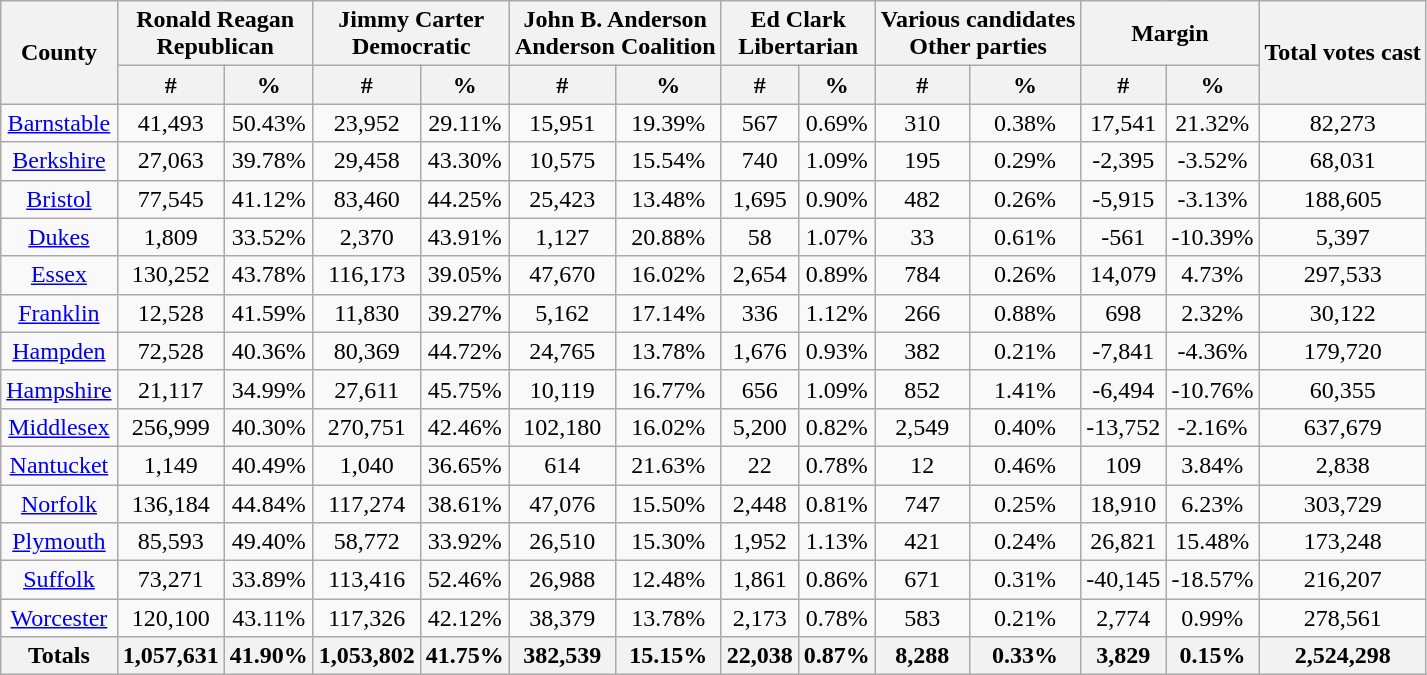<table class="wikitable sortable" style="text-align:center">
<tr>
<th style="text-align:center;" rowspan="2">County</th>
<th style="text-align:center;" colspan="2">Ronald Reagan<br>Republican</th>
<th style="text-align:center;" colspan="2">Jimmy Carter<br>Democratic</th>
<th style="text-align:center;" colspan="2">John B. Anderson<br>Anderson Coalition</th>
<th style="text-align:center;" colspan="2">Ed Clark<br>Libertarian</th>
<th style="text-align:center;" colspan="2">Various candidates<br>Other parties</th>
<th style="text-align:center;" colspan="2">Margin</th>
<th style="text-align:center;" rowspan="2">Total votes cast</th>
</tr>
<tr>
<th data-sort-type="number">#</th>
<th data-sort-type="number">%</th>
<th data-sort-type="number">#</th>
<th data-sort-type="number">%</th>
<th data-sort-type="number">#</th>
<th data-sort-type="number">%</th>
<th data-sort-type="number">#</th>
<th data-sort-type="number">%</th>
<th data-sort-type="number">#</th>
<th data-sort-type="number">%</th>
<th data-sort-type="number">#</th>
<th data-sort-type="number">%</th>
</tr>
<tr style="text-align:center;">
<td><a href='#'>Barnstable</a></td>
<td>41,493</td>
<td>50.43%</td>
<td>23,952</td>
<td>29.11%</td>
<td>15,951</td>
<td>19.39%</td>
<td>567</td>
<td>0.69%</td>
<td>310</td>
<td>0.38%</td>
<td>17,541</td>
<td>21.32%</td>
<td>82,273</td>
</tr>
<tr style="text-align:center;">
<td><a href='#'>Berkshire</a></td>
<td>27,063</td>
<td>39.78%</td>
<td>29,458</td>
<td>43.30%</td>
<td>10,575</td>
<td>15.54%</td>
<td>740</td>
<td>1.09%</td>
<td>195</td>
<td>0.29%</td>
<td>-2,395</td>
<td>-3.52%</td>
<td>68,031</td>
</tr>
<tr style="text-align:center;">
<td><a href='#'>Bristol</a></td>
<td>77,545</td>
<td>41.12%</td>
<td>83,460</td>
<td>44.25%</td>
<td>25,423</td>
<td>13.48%</td>
<td>1,695</td>
<td>0.90%</td>
<td>482</td>
<td>0.26%</td>
<td>-5,915</td>
<td>-3.13%</td>
<td>188,605</td>
</tr>
<tr style="text-align:center;">
<td><a href='#'>Dukes</a></td>
<td>1,809</td>
<td>33.52%</td>
<td>2,370</td>
<td>43.91%</td>
<td>1,127</td>
<td>20.88%</td>
<td>58</td>
<td>1.07%</td>
<td>33</td>
<td>0.61%</td>
<td>-561</td>
<td>-10.39%</td>
<td>5,397</td>
</tr>
<tr style="text-align:center;">
<td><a href='#'>Essex</a></td>
<td>130,252</td>
<td>43.78%</td>
<td>116,173</td>
<td>39.05%</td>
<td>47,670</td>
<td>16.02%</td>
<td>2,654</td>
<td>0.89%</td>
<td>784</td>
<td>0.26%</td>
<td>14,079</td>
<td>4.73%</td>
<td>297,533</td>
</tr>
<tr style="text-align:center;">
<td><a href='#'>Franklin</a></td>
<td>12,528</td>
<td>41.59%</td>
<td>11,830</td>
<td>39.27%</td>
<td>5,162</td>
<td>17.14%</td>
<td>336</td>
<td>1.12%</td>
<td>266</td>
<td>0.88%</td>
<td>698</td>
<td>2.32%</td>
<td>30,122</td>
</tr>
<tr style="text-align:center;">
<td><a href='#'>Hampden</a></td>
<td>72,528</td>
<td>40.36%</td>
<td>80,369</td>
<td>44.72%</td>
<td>24,765</td>
<td>13.78%</td>
<td>1,676</td>
<td>0.93%</td>
<td>382</td>
<td>0.21%</td>
<td>-7,841</td>
<td>-4.36%</td>
<td>179,720</td>
</tr>
<tr style="text-align:center;">
<td><a href='#'>Hampshire</a></td>
<td>21,117</td>
<td>34.99%</td>
<td>27,611</td>
<td>45.75%</td>
<td>10,119</td>
<td>16.77%</td>
<td>656</td>
<td>1.09%</td>
<td>852</td>
<td>1.41%</td>
<td>-6,494</td>
<td>-10.76%</td>
<td>60,355</td>
</tr>
<tr style="text-align:center;">
<td><a href='#'>Middlesex</a></td>
<td>256,999</td>
<td>40.30%</td>
<td>270,751</td>
<td>42.46%</td>
<td>102,180</td>
<td>16.02%</td>
<td>5,200</td>
<td>0.82%</td>
<td>2,549</td>
<td>0.40%</td>
<td>-13,752</td>
<td>-2.16%</td>
<td>637,679</td>
</tr>
<tr style="text-align:center;">
<td><a href='#'>Nantucket</a></td>
<td>1,149</td>
<td>40.49%</td>
<td>1,040</td>
<td>36.65%</td>
<td>614</td>
<td>21.63%</td>
<td>22</td>
<td>0.78%</td>
<td>12</td>
<td>0.46%</td>
<td>109</td>
<td>3.84%</td>
<td>2,838</td>
</tr>
<tr style="text-align:center;">
<td><a href='#'>Norfolk</a></td>
<td>136,184</td>
<td>44.84%</td>
<td>117,274</td>
<td>38.61%</td>
<td>47,076</td>
<td>15.50%</td>
<td>2,448</td>
<td>0.81%</td>
<td>747</td>
<td>0.25%</td>
<td>18,910</td>
<td>6.23%</td>
<td>303,729</td>
</tr>
<tr style="text-align:center;">
<td><a href='#'>Plymouth</a></td>
<td>85,593</td>
<td>49.40%</td>
<td>58,772</td>
<td>33.92%</td>
<td>26,510</td>
<td>15.30%</td>
<td>1,952</td>
<td>1.13%</td>
<td>421</td>
<td>0.24%</td>
<td>26,821</td>
<td>15.48%</td>
<td>173,248</td>
</tr>
<tr style="text-align:center;">
<td><a href='#'>Suffolk</a></td>
<td>73,271</td>
<td>33.89%</td>
<td>113,416</td>
<td>52.46%</td>
<td>26,988</td>
<td>12.48%</td>
<td>1,861</td>
<td>0.86%</td>
<td>671</td>
<td>0.31%</td>
<td>-40,145</td>
<td>-18.57%</td>
<td>216,207</td>
</tr>
<tr style="text-align:center;">
<td><a href='#'>Worcester</a></td>
<td>120,100</td>
<td>43.11%</td>
<td>117,326</td>
<td>42.12%</td>
<td>38,379</td>
<td>13.78%</td>
<td>2,173</td>
<td>0.78%</td>
<td>583</td>
<td>0.21%</td>
<td>2,774</td>
<td>0.99%</td>
<td>278,561</td>
</tr>
<tr style="text-align:center;">
<th>Totals</th>
<th>1,057,631</th>
<th>41.90%</th>
<th>1,053,802</th>
<th>41.75%</th>
<th>382,539</th>
<th>15.15%</th>
<th>22,038</th>
<th>0.87%</th>
<th>8,288</th>
<th>0.33%</th>
<th>3,829</th>
<th>0.15%</th>
<th>2,524,298</th>
</tr>
</table>
